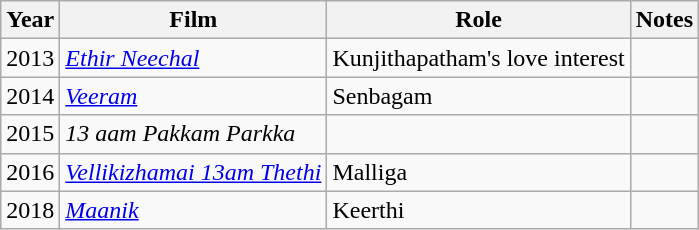<table class="wikitable">
<tr>
<th>Year</th>
<th>Film</th>
<th>Role</th>
<th>Notes</th>
</tr>
<tr>
<td>2013</td>
<td><em><a href='#'>Ethir Neechal</a></em></td>
<td>Kunjithapatham's love interest</td>
<td></td>
</tr>
<tr>
<td>2014</td>
<td><em><a href='#'>Veeram</a></em></td>
<td>Senbagam</td>
<td></td>
</tr>
<tr>
<td>2015</td>
<td><em>13 aam Pakkam Parkka</em></td>
<td></td>
<td></td>
</tr>
<tr>
<td>2016</td>
<td><em><a href='#'>Vellikizhamai 13am Thethi</a> </em></td>
<td>Malliga</td>
<td></td>
</tr>
<tr>
<td>2018</td>
<td><em><a href='#'>Maanik</a></em></td>
<td>Keerthi</td>
<td></td>
</tr>
</table>
